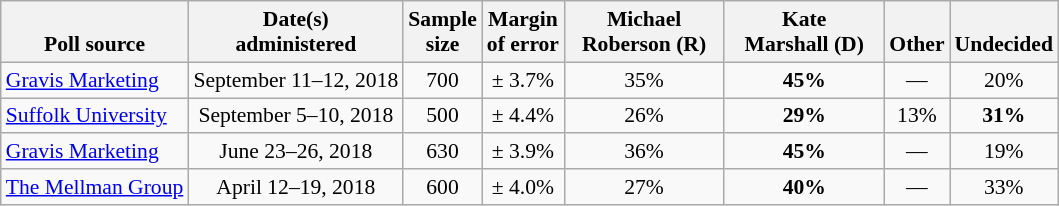<table class="wikitable" style="font-size:90%;text-align:center;">
<tr valign=bottom>
<th>Poll source</th>
<th>Date(s)<br>administered</th>
<th>Sample<br>size</th>
<th>Margin<br>of error</th>
<th style="width:100px;">Michael<br>Roberson (R)</th>
<th style="width:100px;">Kate<br>Marshall (D)</th>
<th>Other</th>
<th>Undecided</th>
</tr>
<tr>
<td style="text-align:left;"><a href='#'>Gravis Marketing</a></td>
<td align=center>September 11–12, 2018</td>
<td align=center>700</td>
<td align=center>± 3.7%</td>
<td align=center>35%</td>
<td><strong>45%</strong></td>
<td align=center>—</td>
<td align=center>20%</td>
</tr>
<tr>
<td style="text-align:left;"><a href='#'>Suffolk University</a></td>
<td align=center>September 5–10, 2018</td>
<td align=center>500</td>
<td align=center>± 4.4%</td>
<td align=center>26%</td>
<td><strong>29%</strong></td>
<td align=center>13%</td>
<td><strong>31%</strong></td>
</tr>
<tr>
<td style="text-align:left;"><a href='#'>Gravis Marketing</a></td>
<td align=center>June 23–26, 2018</td>
<td align=center>630</td>
<td align=center>± 3.9%</td>
<td align=center>36%</td>
<td><strong>45%</strong></td>
<td align=center>—</td>
<td align=center>19%</td>
</tr>
<tr>
<td style="text-align:left;"><a href='#'>The Mellman Group</a></td>
<td align=center>April 12–19, 2018</td>
<td align=center>600</td>
<td align=center>± 4.0%</td>
<td align=center>27%</td>
<td><strong>40%</strong></td>
<td align=center>—</td>
<td align=center>33%</td>
</tr>
</table>
